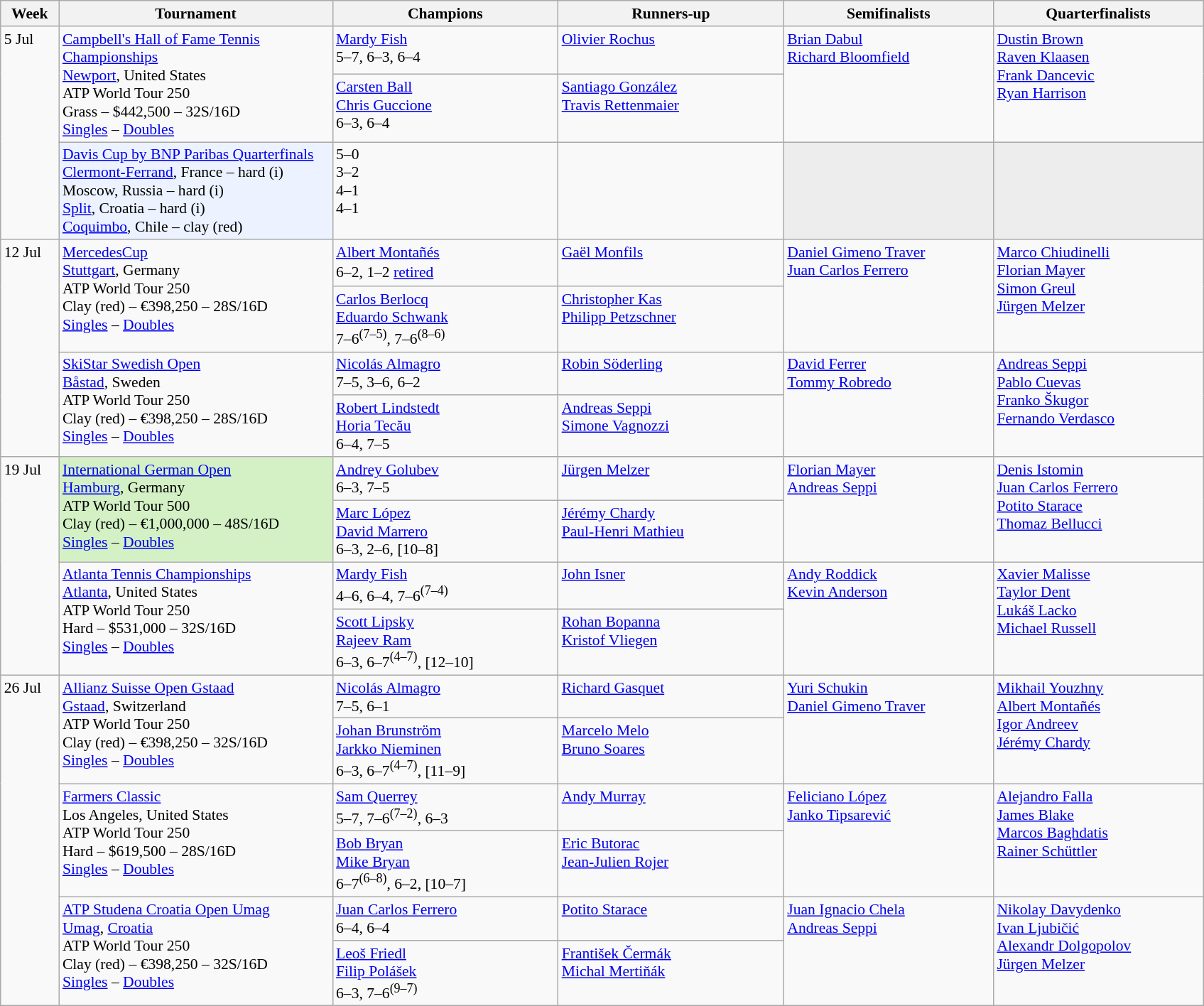<table class=wikitable style=font-size:90%>
<tr>
<th style="width:48px;">Week</th>
<th style="width:250px;">Tournament</th>
<th style="width:205px;">Champions</th>
<th style="width:205px;">Runners-up</th>
<th style="width:190px;">Semifinalists</th>
<th style="width:190px;">Quarterfinalists</th>
</tr>
<tr valign=top>
<td rowspan=3>5 Jul</td>
<td background:#fff rowspan=2><a href='#'>Campbell's Hall of Fame Tennis Championships</a><br> <a href='#'>Newport</a>, United States<br>ATP World Tour 250<br>Grass – $442,500 – 32S/16D<br><a href='#'>Singles</a> – <a href='#'>Doubles</a></td>
<td> <a href='#'>Mardy Fish</a> <br>5–7, 6–3, 6–4</td>
<td> <a href='#'>Olivier Rochus</a></td>
<td rowspan=2> <a href='#'>Brian Dabul</a><br>  <a href='#'>Richard Bloomfield</a></td>
<td rowspan=2> <a href='#'>Dustin Brown</a><br> <a href='#'>Raven Klaasen</a><br> <a href='#'>Frank Dancevic</a><br> <a href='#'>Ryan Harrison</a></td>
</tr>
<tr valign=top>
<td> <a href='#'>Carsten Ball</a> <br>  <a href='#'>Chris Guccione</a> <br> 6–3, 6–4</td>
<td> <a href='#'>Santiago González</a> <br>  <a href='#'>Travis Rettenmaier</a></td>
</tr>
<tr valign=top>
<td bgcolor=#ECF2FF><a href='#'>Davis Cup by BNP Paribas Quarterfinals</a><br> <a href='#'>Clermont-Ferrand</a>, France – hard (i)<br> Moscow, Russia – hard (i)<br> <a href='#'>Split</a>, Croatia – hard (i)<br> <a href='#'>Coquimbo</a>, Chile – clay (red)</td>
<td> 5–0<br> 3–2<br> 4–1<br> 4–1</td>
<td><br><br><br></td>
<td bgcolor=#ededed></td>
<td bgcolor=#ededed></td>
</tr>
<tr valign=top>
<td rowspan=4>12 Jul</td>
<td background:#fff rowspan=2><a href='#'>MercedesCup</a><br> <a href='#'>Stuttgart</a>, Germany<br>ATP World Tour 250<br>Clay (red) – €398,250 – 28S/16D<br><a href='#'>Singles</a> – <a href='#'>Doubles</a></td>
<td> <a href='#'>Albert Montañés</a><br>6–2, 1–2 <a href='#'>retired</a><big></big></td>
<td> <a href='#'>Gaël Monfils</a></td>
<td rowspan=2> <a href='#'>Daniel Gimeno Traver</a><br> <a href='#'>Juan Carlos Ferrero</a></td>
<td rowspan=2> <a href='#'>Marco Chiudinelli</a><br> <a href='#'>Florian Mayer</a><br> <a href='#'>Simon Greul</a><br> <a href='#'>Jürgen Melzer</a></td>
</tr>
<tr valign=top>
<td> <a href='#'>Carlos Berlocq</a> <br>  <a href='#'>Eduardo Schwank</a> <br>7–6<sup>(7–5)</sup>, 7–6<sup>(8–6)</sup></td>
<td> <a href='#'>Christopher Kas</a> <br>   <a href='#'>Philipp Petzschner</a></td>
</tr>
<tr valign=top>
<td background:#fff rowspan=2><a href='#'>SkiStar Swedish Open</a><br> <a href='#'>Båstad</a>, Sweden<br>ATP World Tour 250<br>Clay (red) – €398,250 – 28S/16D<br><a href='#'>Singles</a> – <a href='#'>Doubles</a></td>
<td> <a href='#'>Nicolás Almagro</a><br>7–5, 3–6, 6–2</td>
<td> <a href='#'>Robin Söderling</a></td>
<td rowspan=2> <a href='#'>David Ferrer</a><br> <a href='#'>Tommy Robredo</a></td>
<td rowspan=2> <a href='#'>Andreas Seppi</a><br> <a href='#'>Pablo Cuevas</a><br> <a href='#'>Franko Škugor</a><br> <a href='#'>Fernando Verdasco</a></td>
</tr>
<tr valign=top>
<td> <a href='#'>Robert Lindstedt</a> <br>  <a href='#'>Horia Tecău</a> <br> 6–4, 7–5</td>
<td> <a href='#'>Andreas Seppi</a> <br>  <a href='#'>Simone Vagnozzi</a></td>
</tr>
<tr valign=top>
<td rowspan=4>19 Jul</td>
<td bgcolor=#D4F1C5 rowspan=2><a href='#'>International German Open</a><br> <a href='#'>Hamburg</a>, Germany<br>ATP World Tour 500<br>Clay (red) – €1,000,000 – 48S/16D<br><a href='#'>Singles</a> – <a href='#'>Doubles</a></td>
<td> <a href='#'>Andrey Golubev</a><br>6–3, 7–5</td>
<td> <a href='#'>Jürgen Melzer</a></td>
<td rowspan=2> <a href='#'>Florian Mayer</a><br> <a href='#'>Andreas Seppi</a></td>
<td rowspan=2> <a href='#'>Denis Istomin</a><br> <a href='#'>Juan Carlos Ferrero</a><br> <a href='#'>Potito Starace</a><br> <a href='#'>Thomaz Bellucci</a></td>
</tr>
<tr valign=top>
<td> <a href='#'>Marc López</a><br> <a href='#'>David Marrero</a><br> 6–3, 2–6, [10–8]</td>
<td> <a href='#'>Jérémy Chardy</a><br> <a href='#'>Paul-Henri Mathieu</a></td>
</tr>
<tr valign=top>
<td background:#fff rowspan=2><a href='#'>Atlanta Tennis Championships</a><br> <a href='#'>Atlanta</a>, United States<br>ATP World Tour 250<br>Hard – $531,000 – 32S/16D<br><a href='#'>Singles</a> – <a href='#'>Doubles</a></td>
<td> <a href='#'>Mardy Fish</a><br>4–6, 6–4, 7–6<sup>(7–4)</sup></td>
<td> <a href='#'>John Isner</a></td>
<td rowspan=2> <a href='#'>Andy Roddick</a><br> <a href='#'>Kevin Anderson</a></td>
<td rowspan=2> <a href='#'>Xavier Malisse</a> <br> <a href='#'>Taylor Dent</a><br>  <a href='#'>Lukáš Lacko</a><br> <a href='#'>Michael Russell</a></td>
</tr>
<tr valign=top>
<td> <a href='#'>Scott Lipsky</a><br> <a href='#'>Rajeev Ram</a><br> 6–3, 6–7<sup>(4–7)</sup>, [12–10]</td>
<td> <a href='#'>Rohan Bopanna</a><br> <a href='#'>Kristof Vliegen</a></td>
</tr>
<tr valign=top>
<td rowspan=6>26 Jul</td>
<td background:#fff rowspan=2><a href='#'>Allianz Suisse Open Gstaad</a><br> <a href='#'>Gstaad</a>, Switzerland<br>ATP World Tour 250<br>Clay (red) – €398,250 – 32S/16D<br><a href='#'>Singles</a> – <a href='#'>Doubles</a></td>
<td> <a href='#'>Nicolás Almagro</a> <br>7–5, 6–1</td>
<td> <a href='#'>Richard Gasquet</a></td>
<td rowspan=2> <a href='#'>Yuri Schukin</a><br> <a href='#'>Daniel Gimeno Traver</a></td>
<td rowspan=2> <a href='#'>Mikhail Youzhny</a><br> <a href='#'>Albert Montañés</a><br> <a href='#'>Igor Andreev</a><br> <a href='#'>Jérémy Chardy</a></td>
</tr>
<tr valign=top>
<td> <a href='#'>Johan Brunström</a><br> <a href='#'>Jarkko Nieminen</a><br> 6–3, 6–7<sup>(4–7)</sup>, [11–9]</td>
<td> <a href='#'>Marcelo Melo</a><br> <a href='#'>Bruno Soares</a></td>
</tr>
<tr valign=top>
<td background:#fff rowspan=2><a href='#'>Farmers Classic</a><br> Los Angeles, United States<br>ATP World Tour 250<br>Hard – $619,500 – 28S/16D<br><a href='#'>Singles</a> – <a href='#'>Doubles</a></td>
<td> <a href='#'>Sam Querrey</a><br>5–7, 7–6<sup>(7–2)</sup>, 6–3</td>
<td> <a href='#'>Andy Murray</a></td>
<td rowspan=2> <a href='#'>Feliciano López</a><br> <a href='#'>Janko Tipsarević</a></td>
<td rowspan=2> <a href='#'>Alejandro Falla</a><br> <a href='#'>James Blake</a><br> <a href='#'>Marcos Baghdatis</a><br> <a href='#'>Rainer Schüttler</a></td>
</tr>
<tr valign=top>
<td> <a href='#'>Bob Bryan</a><br> <a href='#'>Mike Bryan</a> <br> 6–7<sup>(6–8)</sup>, 6–2, [10–7]</td>
<td> <a href='#'>Eric Butorac</a><br> <a href='#'>Jean-Julien Rojer</a></td>
</tr>
<tr valign=top>
<td background:#fff rowspan=2><a href='#'>ATP Studena Croatia Open Umag</a><br> <a href='#'>Umag</a>, <a href='#'>Croatia</a><br>ATP World Tour 250<br>Clay (red) – €398,250 – 32S/16D<br><a href='#'>Singles</a> – <a href='#'>Doubles</a></td>
<td> <a href='#'>Juan Carlos Ferrero</a><br>6–4, 6–4</td>
<td> <a href='#'>Potito Starace</a></td>
<td rowspan=2> <a href='#'>Juan Ignacio Chela</a><br> <a href='#'>Andreas Seppi</a></td>
<td rowspan=2> <a href='#'>Nikolay Davydenko</a><br> <a href='#'>Ivan Ljubičić</a><br> <a href='#'>Alexandr Dolgopolov</a><br> <a href='#'>Jürgen Melzer</a></td>
</tr>
<tr valign=top>
<td> <a href='#'>Leoš Friedl</a><br> <a href='#'>Filip Polášek</a> <br> 6–3, 7–6<sup>(9–7)</sup></td>
<td> <a href='#'>František Čermák</a><br> <a href='#'>Michal Mertiňák</a></td>
</tr>
</table>
